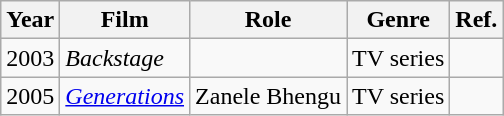<table class="wikitable">
<tr>
<th>Year</th>
<th>Film</th>
<th>Role</th>
<th>Genre</th>
<th>Ref.</th>
</tr>
<tr>
<td>2003</td>
<td><em>Backstage</em></td>
<td></td>
<td>TV series</td>
<td></td>
</tr>
<tr>
<td>2005</td>
<td><em><a href='#'>Generations</a></em></td>
<td>Zanele Bhengu</td>
<td>TV series</td>
<td></td>
</tr>
</table>
